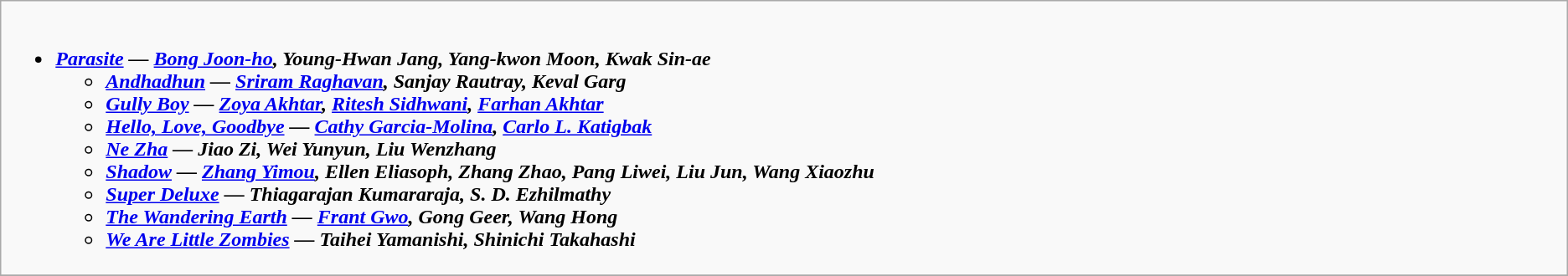<table class=wikitable>
<tr>
<td valign="top" width="50%"><br><ul><li><strong><em><a href='#'>Parasite</a><em> <strong> </strong>— <a href='#'>Bong Joon-ho</a>, Young-Hwan Jang, Yang-kwon Moon, Kwak Sin-ae<strong><ul><li></em><a href='#'>Andhadhun</a><em>  — <a href='#'>Sriram Raghavan</a>, Sanjay Rautray, Keval Garg</li><li></em><a href='#'>Gully Boy</a><em>  — <a href='#'>Zoya Akhtar</a>, <a href='#'>Ritesh Sidhwani</a>, <a href='#'>Farhan Akhtar</a></li><li></em><a href='#'>Hello, Love, Goodbye</a><em>  — <a href='#'>Cathy Garcia-Molina</a>, <a href='#'>Carlo L. Katigbak</a></li><li></em><a href='#'>Ne Zha</a><em>  — Jiao Zi, Wei Yunyun, Liu Wenzhang</li><li></em><a href='#'>Shadow</a><em>  — <a href='#'>Zhang Yimou</a>, Ellen Eliasoph, Zhang Zhao, Pang Liwei, Liu Jun, Wang Xiaozhu</li><li></em><a href='#'>Super Deluxe</a><em>  — Thiagarajan Kumararaja, S. D. Ezhilmathy</li><li></em><a href='#'>The Wandering Earth</a><em>  — <a href='#'>Frant Gwo</a>, Gong Geer, Wang Hong</li><li></em><a href='#'>We Are Little Zombies</a><em>  — Taihei Yamanishi, Shinichi Takahashi</li></ul></li></ul></td>
</tr>
<tr>
</tr>
</table>
